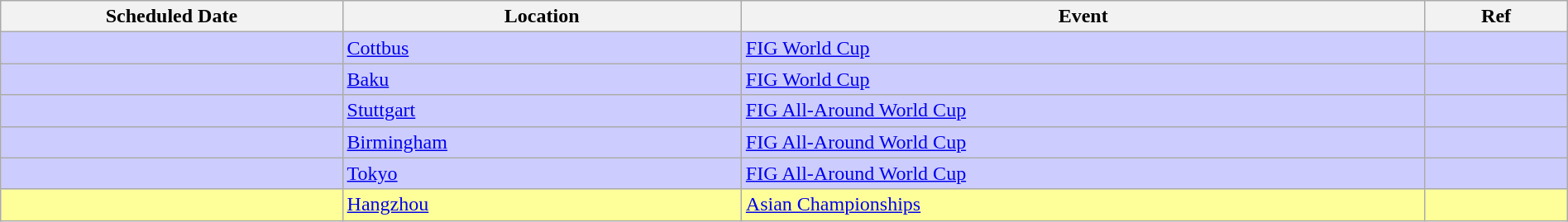<table class="wikitable sortable" style="width:100%;">
<tr>
<th style="text-align:center; width:12%;">Scheduled Date</th>
<th style="text-align:center; width:14%;">Location</th>
<th style="text-align:center; width:24%;">Event</th>
<th style="text-align:center; width:5%;">Ref</th>
</tr>
<tr bgcolor="#CCCCFF">
<td></td>
<td> <a href='#'>Cottbus</a></td>
<td><a href='#'>FIG World Cup</a></td>
<td></td>
</tr>
<tr bgcolor="#CCCCFF">
<td></td>
<td> <a href='#'>Baku</a></td>
<td><a href='#'>FIG World Cup</a></td>
<td></td>
</tr>
<tr bgcolor="#CCCCFF">
<td></td>
<td> <a href='#'>Stuttgart</a></td>
<td><a href='#'>FIG All-Around World Cup</a></td>
<td></td>
</tr>
<tr bgcolor="#CCCCFF">
<td></td>
<td> <a href='#'>Birmingham</a></td>
<td><a href='#'>FIG All-Around World Cup</a></td>
<td></td>
</tr>
<tr bgcolor="#CCCCFF">
<td></td>
<td> <a href='#'>Tokyo</a></td>
<td><a href='#'>FIG All-Around World Cup</a></td>
<td></td>
</tr>
<tr bgcolor="FFFF99">
<td></td>
<td> <a href='#'>Hangzhou</a></td>
<td><a href='#'>Asian Championships</a></td>
<td></td>
</tr>
</table>
